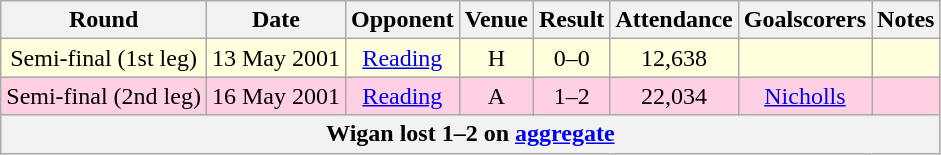<table class="wikitable" style="text-align:center">
<tr>
<th>Round</th>
<th>Date</th>
<th>Opponent</th>
<th>Venue</th>
<th>Result</th>
<th>Attendance</th>
<th>Goalscorers</th>
<th>Notes</th>
</tr>
<tr style="background-color: #ffffdd;">
<td>Semi-final (1st leg)</td>
<td>13 May 2001</td>
<td><a href='#'>Reading</a></td>
<td>H</td>
<td>0–0</td>
<td>12,638</td>
<td></td>
<td></td>
</tr>
<tr style="background-color: #ffd0e3;">
<td>Semi-final (2nd leg)</td>
<td>16 May 2001</td>
<td><a href='#'>Reading</a></td>
<td>A</td>
<td>1–2</td>
<td>22,034</td>
<td><a href='#'>Nicholls</a></td>
<td></td>
</tr>
<tr>
<th colspan=8>Wigan lost 1–2 on <a href='#'>aggregate</a></th>
</tr>
</table>
